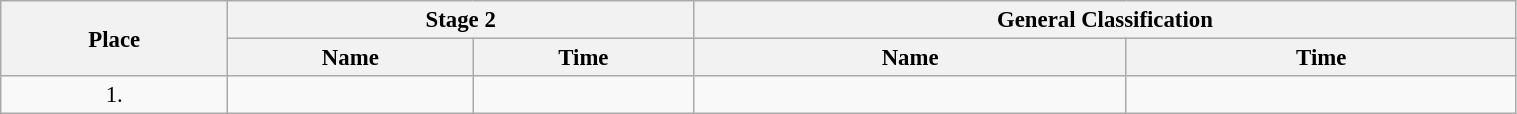<table class=wikitable style="font-size:95%" width="80%">
<tr>
<th rowspan="2">Place</th>
<th colspan="2">Stage 2</th>
<th colspan="2">General Classification</th>
</tr>
<tr>
<th>Name</th>
<th>Time</th>
<th>Name</th>
<th>Time</th>
</tr>
<tr>
<td align="center">1.</td>
<td></td>
<td></td>
<td></td>
<td></td>
</tr>
</table>
